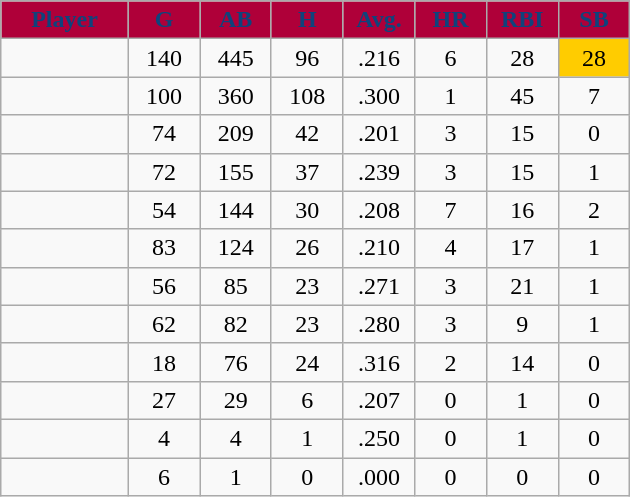<table class="wikitable sortable">
<tr>
<th style="background:#af0039;color:#0f437c;" width="16%">Player</th>
<th style="background:#af0039;color:#0f437c;" width="9%">G</th>
<th style="background:#af0039;color:#0f437c;" width="9%">AB</th>
<th style="background:#af0039;color:#0f437c;" width="9%">H</th>
<th style="background:#af0039;color:#0f437c;" width="9%">Avg.</th>
<th style="background:#af0039;color:#0f437c;" width="9%">HR</th>
<th style="background:#af0039;color:#0f437c;" width="9%">RBI</th>
<th style="background:#af0039;color:#0f437c;" width="9%">SB</th>
</tr>
<tr align="center">
<td></td>
<td>140</td>
<td>445</td>
<td>96</td>
<td>.216</td>
<td>6</td>
<td>28</td>
<td bgcolor="#FFCC00">28</td>
</tr>
<tr align="center">
<td></td>
<td>100</td>
<td>360</td>
<td>108</td>
<td>.300</td>
<td>1</td>
<td>45</td>
<td>7</td>
</tr>
<tr align="center">
<td></td>
<td>74</td>
<td>209</td>
<td>42</td>
<td>.201</td>
<td>3</td>
<td>15</td>
<td>0</td>
</tr>
<tr align="center">
<td></td>
<td>72</td>
<td>155</td>
<td>37</td>
<td>.239</td>
<td>3</td>
<td>15</td>
<td>1</td>
</tr>
<tr align="center">
<td></td>
<td>54</td>
<td>144</td>
<td>30</td>
<td>.208</td>
<td>7</td>
<td>16</td>
<td>2</td>
</tr>
<tr align="center">
<td></td>
<td>83</td>
<td>124</td>
<td>26</td>
<td>.210</td>
<td>4</td>
<td>17</td>
<td>1</td>
</tr>
<tr align="center">
<td></td>
<td>56</td>
<td>85</td>
<td>23</td>
<td>.271</td>
<td>3</td>
<td>21</td>
<td>1</td>
</tr>
<tr align="center">
<td></td>
<td>62</td>
<td>82</td>
<td>23</td>
<td>.280</td>
<td>3</td>
<td>9</td>
<td>1</td>
</tr>
<tr align="center">
<td></td>
<td>18</td>
<td>76</td>
<td>24</td>
<td>.316</td>
<td>2</td>
<td>14</td>
<td>0</td>
</tr>
<tr align="center">
<td></td>
<td>27</td>
<td>29</td>
<td>6</td>
<td>.207</td>
<td>0</td>
<td>1</td>
<td>0</td>
</tr>
<tr align="center">
<td></td>
<td>4</td>
<td>4</td>
<td>1</td>
<td>.250</td>
<td>0</td>
<td>1</td>
<td>0</td>
</tr>
<tr align="center">
<td></td>
<td>6</td>
<td>1</td>
<td>0</td>
<td>.000</td>
<td>0</td>
<td>0</td>
<td>0</td>
</tr>
</table>
